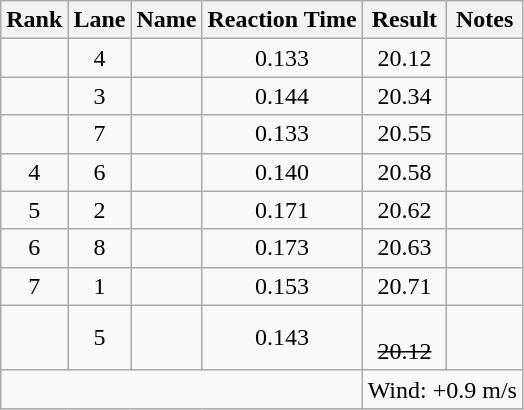<table class="wikitable sortable" style="text-align:center">
<tr>
<th>Rank</th>
<th>Lane</th>
<th>Name</th>
<th>Reaction Time</th>
<th>Result</th>
<th>Notes</th>
</tr>
<tr>
<td></td>
<td>4</td>
<td align="left"></td>
<td>0.133</td>
<td>20.12</td>
<td></td>
</tr>
<tr>
<td></td>
<td>3</td>
<td align="left"></td>
<td>0.144</td>
<td>20.34</td>
<td></td>
</tr>
<tr>
<td></td>
<td>7</td>
<td align="left"></td>
<td>0.133</td>
<td>20.55</td>
<td></td>
</tr>
<tr>
<td>4</td>
<td>6</td>
<td align="left"></td>
<td>0.140</td>
<td>20.58</td>
<td></td>
</tr>
<tr>
<td>5</td>
<td>2</td>
<td align="left"></td>
<td>0.171</td>
<td>20.62</td>
<td></td>
</tr>
<tr>
<td>6</td>
<td>8</td>
<td align="left"></td>
<td>0.173</td>
<td>20.63</td>
<td></td>
</tr>
<tr>
<td>7</td>
<td>1</td>
<td align="left"></td>
<td>0.153</td>
<td>20.71</td>
<td></td>
</tr>
<tr>
<td></td>
<td>5</td>
<td align="left"></td>
<td>0.143</td>
<td><br><s>20.12</s></td>
<td></td>
</tr>
<tr class="sortbottom">
<td colspan=4></td>
<td colspan="2" style="text-align:left;">Wind: +0.9 m/s</td>
</tr>
</table>
